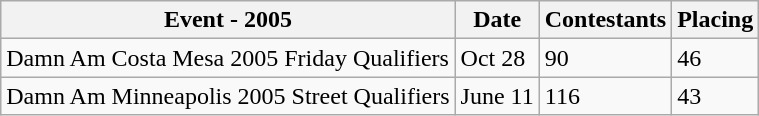<table class="wikitable">
<tr>
<th>Event - 2005</th>
<th>Date</th>
<th>Contestants</th>
<th>Placing</th>
</tr>
<tr>
<td>Damn Am Costa Mesa 2005 Friday Qualifiers</td>
<td>Oct 28</td>
<td>90</td>
<td>46</td>
</tr>
<tr>
<td>Damn Am Minneapolis 2005 Street Qualifiers</td>
<td>June 11</td>
<td>116</td>
<td>43</td>
</tr>
</table>
